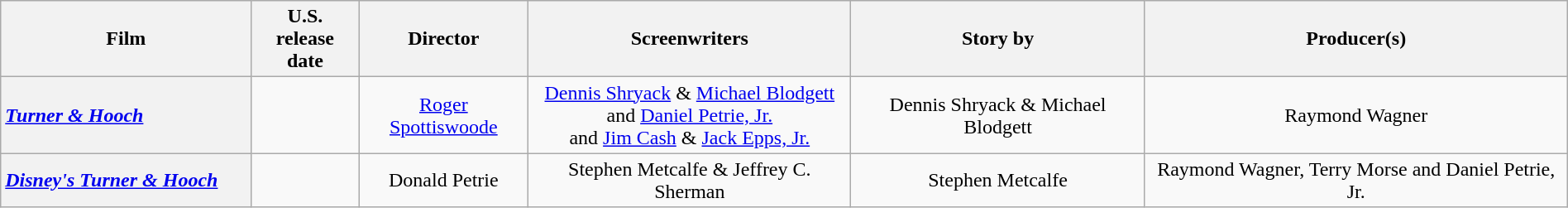<table class="wikitable plainrowheaders" style="text-align:center" width=100%>
<tr>
<th scope="col" style="width:16%;">Film</th>
<th scope="col">U.S. <br>release date</th>
<th scope="col">Director</th>
<th scope="col">Screenwriters</th>
<th scope="col">Story by</th>
<th scope="col">Producer(s)</th>
</tr>
<tr>
<th scope="row" style="text-align:left"><em><a href='#'>Turner & Hooch</a></em></th>
<td style="text-align:center"></td>
<td><a href='#'>Roger Spottiswoode</a></td>
<td><a href='#'>Dennis Shryack</a> & <a href='#'>Michael Blodgett</a> <br>and <a href='#'>Daniel Petrie, Jr.</a> <br>and <a href='#'>Jim Cash</a> & <a href='#'>Jack Epps, Jr.</a></td>
<td>Dennis Shryack & Michael Blodgett</td>
<td>Raymond Wagner</td>
</tr>
<tr>
<th scope="row" style="text-align:left"><em><a href='#'>Disney's Turner & Hooch</a></em></th>
<td style="text-align:center"></td>
<td>Donald Petrie</td>
<td>Stephen Metcalfe & Jeffrey C. Sherman</td>
<td>Stephen Metcalfe</td>
<td>Raymond Wagner, Terry Morse and Daniel Petrie, Jr.</td>
</tr>
</table>
